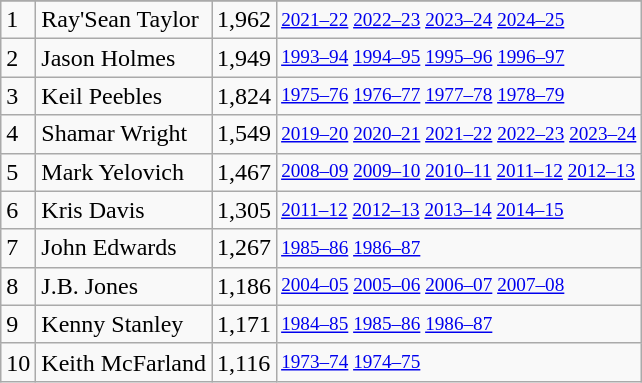<table class="wikitable">
<tr>
</tr>
<tr>
<td>1</td>
<td>Ray'Sean Taylor</td>
<td>1,962</td>
<td style="font-size:80%;"><a href='#'>2021–22</a> <a href='#'>2022–23</a> <a href='#'>2023–24</a> <a href='#'>2024–25</a></td>
</tr>
<tr>
<td>2</td>
<td>Jason Holmes</td>
<td>1,949</td>
<td style="font-size:80%;"><a href='#'>1993–94</a> <a href='#'>1994–95</a> <a href='#'>1995–96</a> <a href='#'>1996–97</a></td>
</tr>
<tr>
<td>3</td>
<td>Keil Peebles</td>
<td>1,824</td>
<td style="font-size:80%;"><a href='#'>1975–76</a> <a href='#'>1976–77</a> <a href='#'>1977–78</a> <a href='#'>1978–79</a></td>
</tr>
<tr>
<td>4</td>
<td>Shamar Wright</td>
<td>1,549</td>
<td style="font-size:80%;"><a href='#'>2019–20</a> <a href='#'>2020–21</a> <a href='#'>2021–22</a> <a href='#'>2022–23</a> <a href='#'>2023–24</a></td>
</tr>
<tr>
<td>5</td>
<td>Mark Yelovich</td>
<td>1,467</td>
<td style="font-size:80%;"><a href='#'>2008–09</a> <a href='#'>2009–10</a> <a href='#'>2010–11</a> <a href='#'>2011–12</a> <a href='#'>2012–13</a></td>
</tr>
<tr>
<td>6</td>
<td>Kris Davis</td>
<td>1,305</td>
<td style="font-size:80%;"><a href='#'>2011–12</a> <a href='#'>2012–13</a> <a href='#'>2013–14</a> <a href='#'>2014–15</a></td>
</tr>
<tr>
<td>7</td>
<td>John Edwards</td>
<td>1,267</td>
<td style="font-size:80%;"><a href='#'>1985–86</a> <a href='#'>1986–87</a></td>
</tr>
<tr>
<td>8</td>
<td>J.B. Jones</td>
<td>1,186</td>
<td style="font-size:80%;"><a href='#'>2004–05</a> <a href='#'>2005–06</a> <a href='#'>2006–07</a> <a href='#'>2007–08</a></td>
</tr>
<tr>
<td>9</td>
<td>Kenny Stanley</td>
<td>1,171</td>
<td style="font-size:80%;"><a href='#'>1984–85</a> <a href='#'>1985–86</a> <a href='#'>1986–87</a></td>
</tr>
<tr>
<td>10</td>
<td>Keith McFarland</td>
<td>1,116</td>
<td style="font-size:80%;"><a href='#'>1973–74</a> <a href='#'>1974–75</a></td>
</tr>
</table>
